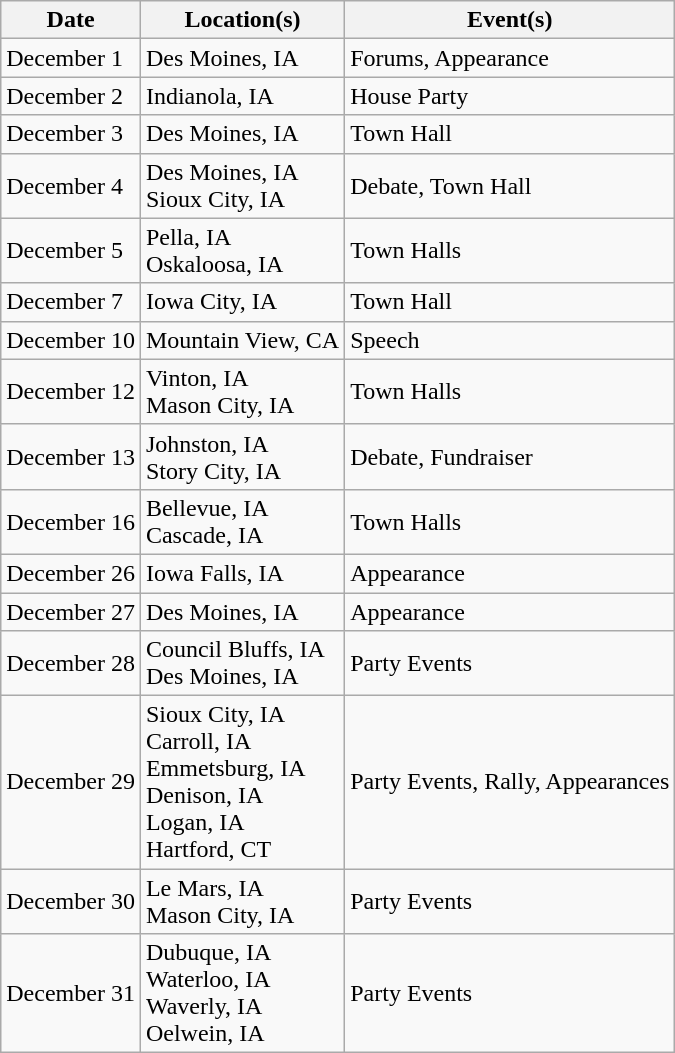<table class="wikitable">
<tr>
<th>Date</th>
<th>Location(s)</th>
<th>Event(s)</th>
</tr>
<tr>
<td>December 1</td>
<td>Des Moines, IA</td>
<td>Forums, Appearance</td>
</tr>
<tr>
<td>December 2</td>
<td>Indianola, IA</td>
<td>House Party</td>
</tr>
<tr>
<td>December 3</td>
<td>Des Moines, IA</td>
<td>Town Hall</td>
</tr>
<tr>
<td>December 4</td>
<td>Des Moines, IA <br> Sioux City, IA</td>
<td>Debate, Town Hall</td>
</tr>
<tr>
<td>December 5</td>
<td>Pella, IA <br> Oskaloosa, IA</td>
<td>Town Halls</td>
</tr>
<tr>
<td>December 7</td>
<td>Iowa City, IA</td>
<td>Town Hall</td>
</tr>
<tr>
<td>December 10</td>
<td>Mountain View, CA</td>
<td>Speech</td>
</tr>
<tr>
<td>December 12</td>
<td>Vinton, IA <br> Mason City, IA</td>
<td>Town Halls</td>
</tr>
<tr>
<td>December 13</td>
<td>Johnston, IA <br> Story City, IA</td>
<td>Debate, Fundraiser</td>
</tr>
<tr>
<td>December 16</td>
<td>Bellevue, IA <br> Cascade, IA</td>
<td>Town Halls</td>
</tr>
<tr>
<td>December 26</td>
<td>Iowa Falls, IA</td>
<td>Appearance</td>
</tr>
<tr>
<td>December 27</td>
<td>Des Moines, IA</td>
<td>Appearance</td>
</tr>
<tr>
<td>December 28</td>
<td>Council Bluffs, IA <br> Des Moines, IA</td>
<td>Party Events</td>
</tr>
<tr>
<td>December 29</td>
<td>Sioux City, IA <br> Carroll, IA <br> Emmetsburg, IA <br> Denison, IA <br>  Logan, IA <br> Hartford, CT</td>
<td>Party Events, Rally, Appearances</td>
</tr>
<tr>
<td>December 30</td>
<td>Le Mars, IA <br> Mason City, IA</td>
<td>Party Events</td>
</tr>
<tr>
<td>December 31</td>
<td>Dubuque, IA <br> Waterloo, IA <br> Waverly, IA <br> Oelwein, IA</td>
<td>Party Events</td>
</tr>
</table>
